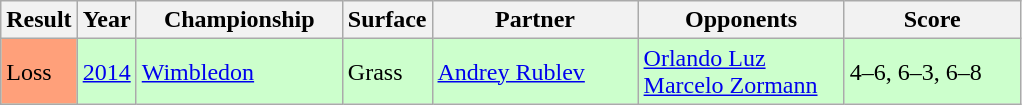<table class="sortable wikitable">
<tr>
<th>Result</th>
<th>Year</th>
<th style="width:130px;">Championship</th>
<th>Surface</th>
<th style="width:130px;">Partner</th>
<th style="width:130px;">Opponents</th>
<th style="width:110px;" class="unsortable">Score</th>
</tr>
<tr style="background:#ccffcc;">
<td style="background:#ffa07a;">Loss</td>
<td><a href='#'>2014</a></td>
<td><a href='#'>Wimbledon</a></td>
<td>Grass</td>
<td> <a href='#'>Andrey Rublev</a></td>
<td> <a href='#'>Orlando Luz</a> <br>  <a href='#'>Marcelo Zormann</a></td>
<td>4–6, 6–3, 6–8</td>
</tr>
</table>
